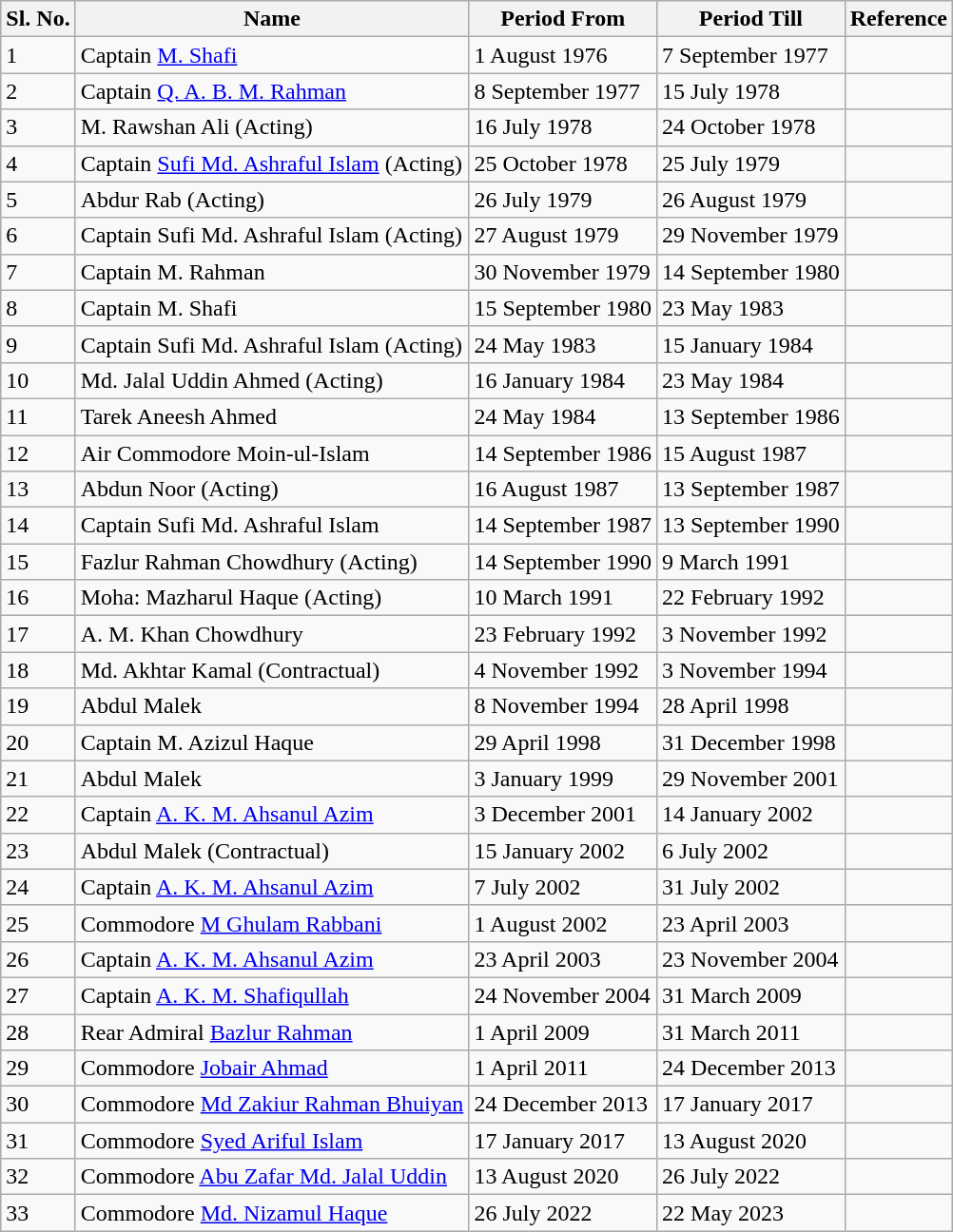<table class="wikitable">
<tr>
<th>Sl. No.</th>
<th>Name</th>
<th>Period From</th>
<th>Period Till</th>
<th>Reference</th>
</tr>
<tr>
<td>1</td>
<td>Captain <a href='#'>M. Shafi</a></td>
<td>1 August 1976</td>
<td>7 September 1977</td>
<td></td>
</tr>
<tr>
<td>2</td>
<td>Captain <a href='#'>Q. A. B. M. Rahman</a></td>
<td>8 September 1977</td>
<td>15 July 1978</td>
<td></td>
</tr>
<tr>
<td>3</td>
<td>M. Rawshan Ali (Acting)</td>
<td>16 July 1978</td>
<td>24 October 1978</td>
<td></td>
</tr>
<tr>
<td>4</td>
<td>Captain <a href='#'>Sufi Md. Ashraful Islam</a> (Acting)</td>
<td>25 October 1978</td>
<td>25 July 1979</td>
<td></td>
</tr>
<tr>
<td>5</td>
<td>Abdur Rab (Acting)</td>
<td>26 July 1979</td>
<td>26 August 1979</td>
<td></td>
</tr>
<tr>
<td>6</td>
<td>Captain Sufi Md. Ashraful Islam (Acting)</td>
<td>27 August 1979</td>
<td>29 November 1979</td>
<td></td>
</tr>
<tr>
<td>7</td>
<td>Captain M. Rahman</td>
<td>30 November 1979</td>
<td>14 September 1980</td>
<td></td>
</tr>
<tr>
<td>8</td>
<td>Captain M. Shafi</td>
<td>15 September 1980</td>
<td>23 May 1983</td>
<td></td>
</tr>
<tr>
<td>9</td>
<td>Captain Sufi Md. Ashraful Islam (Acting)</td>
<td>24 May 1983</td>
<td>15 January 1984</td>
<td></td>
</tr>
<tr>
<td>10</td>
<td>Md. Jalal Uddin Ahmed (Acting)</td>
<td>16 January 1984</td>
<td>23 May 1984</td>
<td></td>
</tr>
<tr>
<td>11</td>
<td>Tarek Aneesh Ahmed</td>
<td>24 May 1984</td>
<td>13 September 1986</td>
<td></td>
</tr>
<tr>
<td>12</td>
<td>Air Commodore Moin-ul-Islam</td>
<td>14 September 1986</td>
<td>15 August 1987</td>
<td></td>
</tr>
<tr>
<td>13</td>
<td>Abdun Noor (Acting)</td>
<td>16 August 1987</td>
<td>13 September 1987</td>
<td></td>
</tr>
<tr>
<td>14</td>
<td>Captain Sufi Md. Ashraful Islam</td>
<td>14 September 1987</td>
<td>13 September 1990</td>
<td></td>
</tr>
<tr>
<td>15</td>
<td>Fazlur Rahman Chowdhury (Acting)</td>
<td>14 September 1990</td>
<td>9 March 1991</td>
<td></td>
</tr>
<tr>
<td>16</td>
<td>Moha: Mazharul Haque (Acting)</td>
<td>10 March 1991</td>
<td>22 February 1992</td>
<td></td>
</tr>
<tr>
<td>17</td>
<td>A. M. Khan Chowdhury</td>
<td>23 February 1992</td>
<td>3 November 1992</td>
<td></td>
</tr>
<tr>
<td>18</td>
<td>Md. Akhtar Kamal (Contractual)</td>
<td>4 November 1992</td>
<td>3 November 1994</td>
<td></td>
</tr>
<tr>
<td>19</td>
<td>Abdul Malek</td>
<td>8 November 1994</td>
<td>28 April 1998</td>
<td></td>
</tr>
<tr>
<td>20</td>
<td>Captain M. Azizul Haque</td>
<td>29 April 1998</td>
<td>31 December 1998</td>
<td></td>
</tr>
<tr>
<td>21</td>
<td>Abdul Malek</td>
<td>3 January 1999</td>
<td>29 November 2001</td>
<td></td>
</tr>
<tr>
<td>22</td>
<td>Captain <a href='#'>A. K. M. Ahsanul Azim</a></td>
<td>3 December 2001</td>
<td>14 January 2002</td>
<td></td>
</tr>
<tr>
<td>23</td>
<td>Abdul Malek (Contractual)</td>
<td>15 January 2002</td>
<td>6 July 2002</td>
<td></td>
</tr>
<tr>
<td>24</td>
<td>Captain <a href='#'>A. K. M. Ahsanul Azim</a></td>
<td>7 July 2002</td>
<td>31 July 2002</td>
<td></td>
</tr>
<tr>
<td>25</td>
<td>Commodore <a href='#'>M Ghulam Rabbani</a></td>
<td>1 August 2002</td>
<td>23 April 2003</td>
<td></td>
</tr>
<tr>
<td>26</td>
<td>Captain <a href='#'>A. K. M. Ahsanul Azim</a></td>
<td>23 April 2003</td>
<td>23 November 2004</td>
<td></td>
</tr>
<tr>
<td>27</td>
<td>Captain <a href='#'>A. K. M. Shafiqullah</a></td>
<td>24 November 2004</td>
<td>31 March 2009</td>
<td></td>
</tr>
<tr>
<td>28</td>
<td>Rear Admiral <a href='#'>Bazlur Rahman</a></td>
<td>1 April 2009</td>
<td>31 March 2011</td>
<td></td>
</tr>
<tr>
<td>29</td>
<td>Commodore <a href='#'>Jobair Ahmad</a></td>
<td>1 April 2011</td>
<td>24 December 2013</td>
<td></td>
</tr>
<tr>
<td>30</td>
<td>Commodore <a href='#'>Md Zakiur Rahman Bhuiyan</a></td>
<td>24 December 2013</td>
<td>17 January 2017</td>
<td></td>
</tr>
<tr>
<td>31</td>
<td>Commodore <a href='#'>Syed Ariful Islam</a></td>
<td>17 January 2017</td>
<td>13 August 2020</td>
<td></td>
</tr>
<tr>
<td>32</td>
<td>Commodore <a href='#'>Abu Zafar Md. Jalal Uddin</a></td>
<td>13 August 2020</td>
<td>26 July 2022</td>
<td></td>
</tr>
<tr>
<td>33</td>
<td>Commodore <a href='#'>Md. Nizamul Haque</a></td>
<td>26 July 2022</td>
<td>22 May 2023</td>
<td></td>
</tr>
</table>
